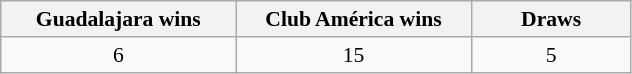<table class="wikitable" style="font-size:90%">
<tr>
<th width=150>Guadalajara wins</th>
<th width=150>Club América wins</th>
<th width=100>Draws</th>
</tr>
<tr>
<td align="center">6</td>
<td align="center">15</td>
<td align="center">5</td>
</tr>
</table>
